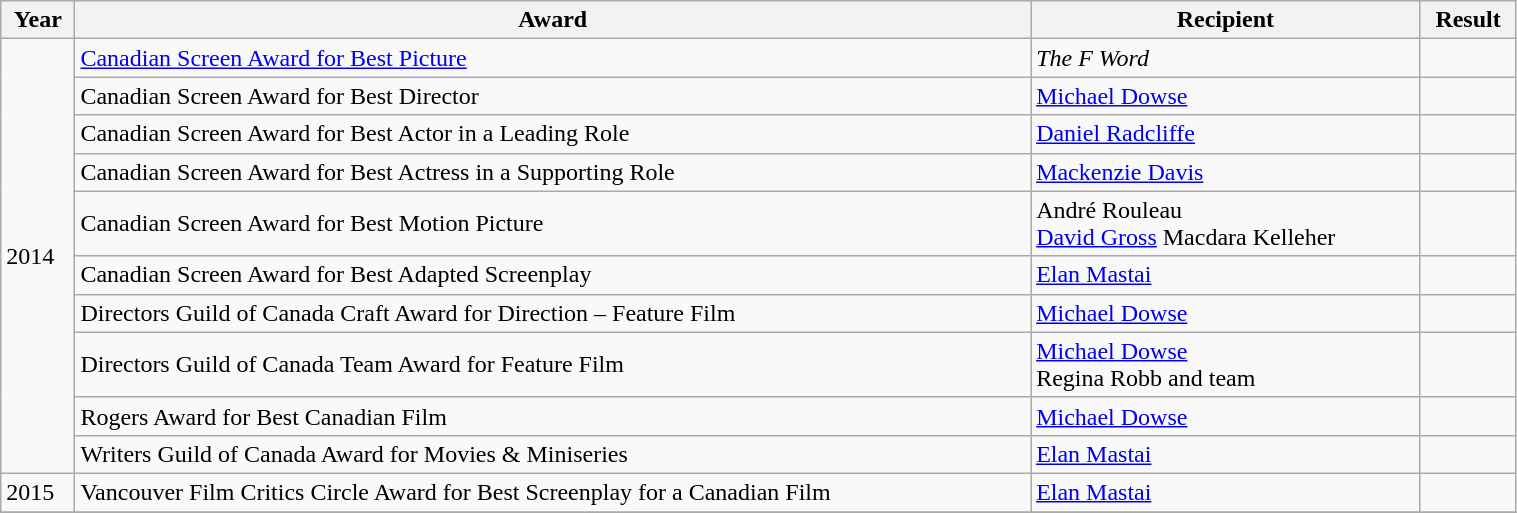<table class="wikitable sortable" width="80%">
<tr>
<th>Year</th>
<th>Award</th>
<th>Recipient</th>
<th>Result</th>
</tr>
<tr>
<td rowspan="10">2014</td>
<td><a href='#'>Canadian Screen Award for Best Picture</a></td>
<td><em>The F Word</em></td>
<td></td>
</tr>
<tr>
<td Canadian Screen Awards>Canadian Screen Award for Best Director</td>
<td><a href='#'>Michael Dowse</a></td>
<td></td>
</tr>
<tr>
<td Canadian Screen Awards>Canadian Screen Award for Best Actor in a Leading Role</td>
<td><a href='#'>Daniel Radcliffe</a></td>
<td></td>
</tr>
<tr>
<td Canadian Screen Awards>Canadian Screen Award for Best Actress in a Supporting Role</td>
<td><a href='#'>Mackenzie Davis</a></td>
<td></td>
</tr>
<tr>
<td>Canadian Screen Award for Best Motion Picture</td>
<td>André Rouleau<br><a href='#'>David Gross</a>
Macdara Kelleher</td>
<td></td>
</tr>
<tr>
<td Canadian Screen Awards>Canadian Screen Award for Best Adapted Screenplay</td>
<td><a href='#'>Elan Mastai</a></td>
<td></td>
</tr>
<tr>
<td>Directors Guild of Canada Craft Award for Direction – Feature Film</td>
<td><a href='#'>Michael Dowse</a></td>
<td></td>
</tr>
<tr>
<td>Directors Guild of Canada Team Award for Feature Film</td>
<td><a href='#'>Michael Dowse</a><br>Regina Robb 
and team</td>
<td></td>
</tr>
<tr>
<td>Rogers Award for Best Canadian Film</td>
<td><a href='#'>Michael Dowse</a></td>
<td></td>
</tr>
<tr>
<td>Writers Guild of Canada Award for Movies & Miniseries</td>
<td><a href='#'>Elan Mastai</a></td>
<td></td>
</tr>
<tr>
<td>2015</td>
<td>Vancouver Film Critics Circle Award for Best Screenplay for a Canadian Film</td>
<td><a href='#'>Elan Mastai</a></td>
<td></td>
</tr>
<tr>
</tr>
</table>
